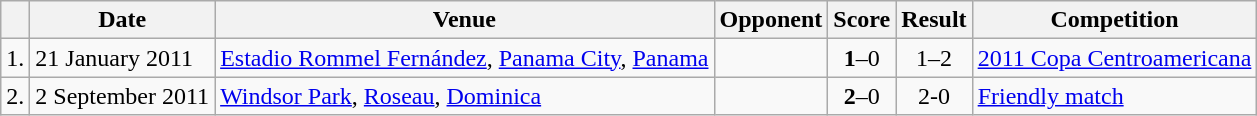<table class="wikitable">
<tr>
<th></th>
<th>Date</th>
<th>Venue</th>
<th>Opponent</th>
<th>Score</th>
<th>Result</th>
<th>Competition</th>
</tr>
<tr>
<td align="center">1.</td>
<td>21 January 2011</td>
<td><a href='#'>Estadio Rommel Fernández</a>, <a href='#'>Panama City</a>, <a href='#'>Panama</a></td>
<td></td>
<td align="center"><strong>1</strong>–0</td>
<td align="center">1–2</td>
<td><a href='#'>2011 Copa Centroamericana</a></td>
</tr>
<tr>
<td align="center">2.</td>
<td>2 September 2011</td>
<td><a href='#'>Windsor Park</a>, <a href='#'>Roseau</a>, <a href='#'>Dominica</a></td>
<td></td>
<td align="center"><strong>2</strong>–0</td>
<td align="center">2-0</td>
<td><a href='#'>Friendly match</a></td>
</tr>
</table>
